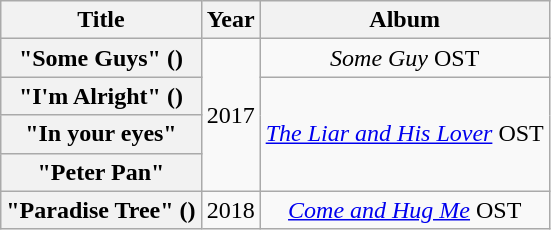<table class="wikitable plainrowheaders" style="text-align:center">
<tr>
<th scope="col">Title</th>
<th scope="col">Year</th>
<th scope="col">Album</th>
</tr>
<tr>
<th scope="row">"Some Guys" ()<br></th>
<td rowspan="4">2017</td>
<td><em>Some Guy</em> OST</td>
</tr>
<tr>
<th scope="row">"I'm Alright" ()<br></th>
<td rowspan="3"><em><a href='#'>The Liar and His Lover</a></em> OST</td>
</tr>
<tr>
<th scope="row">"In your eyes"<br></th>
</tr>
<tr>
<th scope="row">"Peter Pan"<br></th>
</tr>
<tr>
<th scope="row">"Paradise Tree" ()</th>
<td>2018</td>
<td><em><a href='#'>Come and Hug Me</a></em> OST</td>
</tr>
</table>
